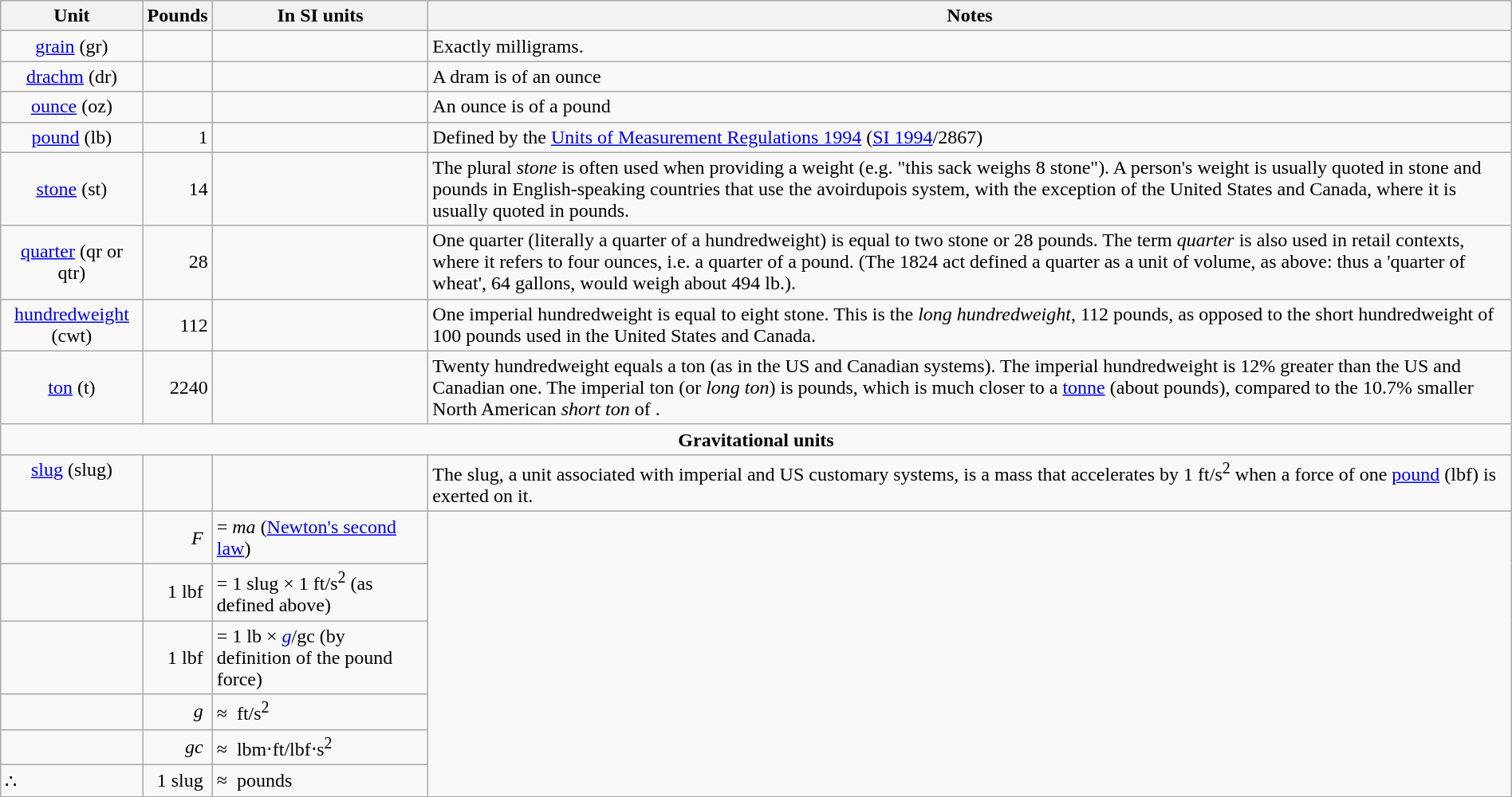<table class="wikitable" style="margin-right:0">
<tr>
<th>Unit</th>
<th>Pounds</th>
<th>In SI units</th>
<th>Notes</th>
</tr>
<tr>
<td align=center><a href='#'>grain</a> (gr)</td>
<td align=right></td>
<td align=right></td>
<td>Exactly  milligrams.</td>
</tr>
<tr>
<td align=center><a href='#'>drachm</a> (dr)</td>
<td align=right></td>
<td align=right></td>
<td>A dram is  of an ounce</td>
</tr>
<tr>
<td align=center><a href='#'>ounce</a> (oz)</td>
<td align=right></td>
<td align=right></td>
<td>An ounce is  of a pound</td>
</tr>
<tr>
<td align=center><a href='#'>pound</a> (lb)</td>
<td align=right>1</td>
<td align=right></td>
<td>Defined by the <a href='#'>Units of Measurement Regulations 1994</a> (<a href='#'>SI 1994</a>/2867)</td>
</tr>
<tr>
<td align=center><a href='#'>stone</a> (st)</td>
<td align=right>14</td>
<td align=right></td>
<td>The plural <em>stone</em> is often used when providing a weight (e.g. "this sack weighs 8 stone"). A person's weight is usually quoted in stone and pounds in English-speaking countries that use the avoirdupois system, with the exception of the United States and Canada, where it is usually quoted in pounds.</td>
</tr>
<tr>
<td align=center><a href='#'>quarter</a> (qr or qtr)</td>
<td align=right>28</td>
<td align=right></td>
<td> One quarter (literally a quarter of a hundredweight) is equal to two stone or 28 pounds. The term <em>quarter</em> is also used in retail contexts, where it refers to four ounces, i.e. a quarter of a pound. (The 1824 act defined a quarter as a unit of volume, as above: thus a 'quarter of wheat', 64 gallons, would weigh about 494 lb.).</td>
</tr>
<tr>
<td align=center><a href='#'>hundredweight</a> (cwt)</td>
<td align=right>112</td>
<td align=right></td>
<td>One imperial hundredweight is equal to eight stone. This is the <em>long hundredweight</em>, 112 pounds, as opposed to the short hundredweight of 100 pounds used in the United States and Canada.</td>
</tr>
<tr>
<td align=center><a href='#'>ton</a> (t)</td>
<td align=right>2240</td>
<td align=right></td>
<td>Twenty hundredweight equals a ton (as in the US and Canadian systems). The imperial hundredweight is 12% greater than the US and Canadian one. The imperial ton (or <em>long ton</em>) is  pounds, which is much closer to a <a href='#'>tonne</a> (about  pounds), compared to the 10.7% smaller North American <em>short ton</em> of .</td>
</tr>
<tr>
<td style="text-align:center;" colspan="6"><strong>Gravitational units</strong></td>
</tr>
<tr valign=top>
<td align=center><a href='#'>slug</a> (slug)</td>
<td align=right></td>
<td align=right></td>
<td>The slug, a unit associated with imperial and US customary systems, is a mass that accelerates by 1 ft/s<sup>2</sup> when a force of one <a href='#'>pound</a> (lbf) is exerted on it.<br></td>
</tr>
<tr>
<td></td>
<td align=right><em>F</em> </td>
<td>= <em>ma</em> (<a href='#'>Newton's second law</a>)</td>
</tr>
<tr>
<td></td>
<td align=right>1 lbf </td>
<td>= 1 slug × 1 ft/s<sup>2</sup> (as defined above)</td>
</tr>
<tr>
<td></td>
<td align=right>1 lbf </td>
<td>= 1 lb × <a href='#'><em>g</em></a>/gc (by definition of the pound force)</td>
</tr>
<tr>
<td></td>
<td align=right><em>g</em> </td>
<td>≈  ft/s<sup>2</sup></td>
</tr>
<tr>
<td></td>
<td align=right><em>gc</em> </td>
<td>≈  lbm⋅ft/lbf⋅s<sup>2</sup></td>
</tr>
<tr>
<td>∴</td>
<td align=right>1 slug </td>
<td>≈  pounds</td>
</tr>
</table>
